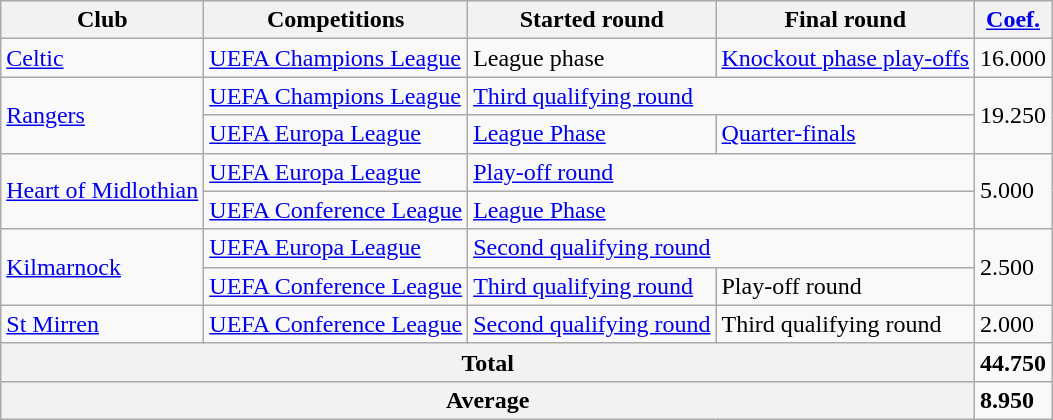<table class="wikitable">
<tr>
<th>Club</th>
<th>Competitions</th>
<th>Started round</th>
<th>Final round</th>
<th><a href='#'>Coef.</a></th>
</tr>
<tr>
<td><a href='#'>Celtic</a></td>
<td><a href='#'>UEFA Champions League</a></td>
<td>League phase</td>
<td><a href='#'>Knockout phase play-offs</a></td>
<td>16.000</td>
</tr>
<tr>
<td rowspan=2><a href='#'>Rangers</a></td>
<td><a href='#'>UEFA Champions League</a></td>
<td colspan=2><a href='#'>Third qualifying round</a></td>
<td rowspan=2>19.250</td>
</tr>
<tr>
<td><a href='#'>UEFA Europa League</a></td>
<td><a href='#'>League Phase</a></td>
<td><a href='#'>Quarter-finals</a></td>
</tr>
<tr>
<td rowspan=2><a href='#'>Heart of Midlothian</a></td>
<td><a href='#'>UEFA Europa League</a></td>
<td colspan=2><a href='#'>Play-off round</a></td>
<td rowspan=2>5.000</td>
</tr>
<tr>
<td><a href='#'>UEFA Conference League</a></td>
<td colspan=2><a href='#'>League Phase</a></td>
</tr>
<tr>
<td rowspan=2><a href='#'>Kilmarnock</a></td>
<td><a href='#'>UEFA Europa League</a></td>
<td colspan=2><a href='#'>Second qualifying round</a></td>
<td rowspan=2>2.500</td>
</tr>
<tr>
<td><a href='#'>UEFA Conference League</a></td>
<td><a href='#'>Third qualifying round</a></td>
<td>Play-off round</td>
</tr>
<tr>
<td><a href='#'>St Mirren</a></td>
<td><a href='#'>UEFA Conference League</a></td>
<td><a href='#'>Second qualifying round</a></td>
<td>Third qualifying round</td>
<td>2.000</td>
</tr>
<tr>
<th colspan="4">Total</th>
<td><strong>44.750</strong></td>
</tr>
<tr>
<th colspan="4">Average</th>
<td><strong>8.950</strong></td>
</tr>
</table>
